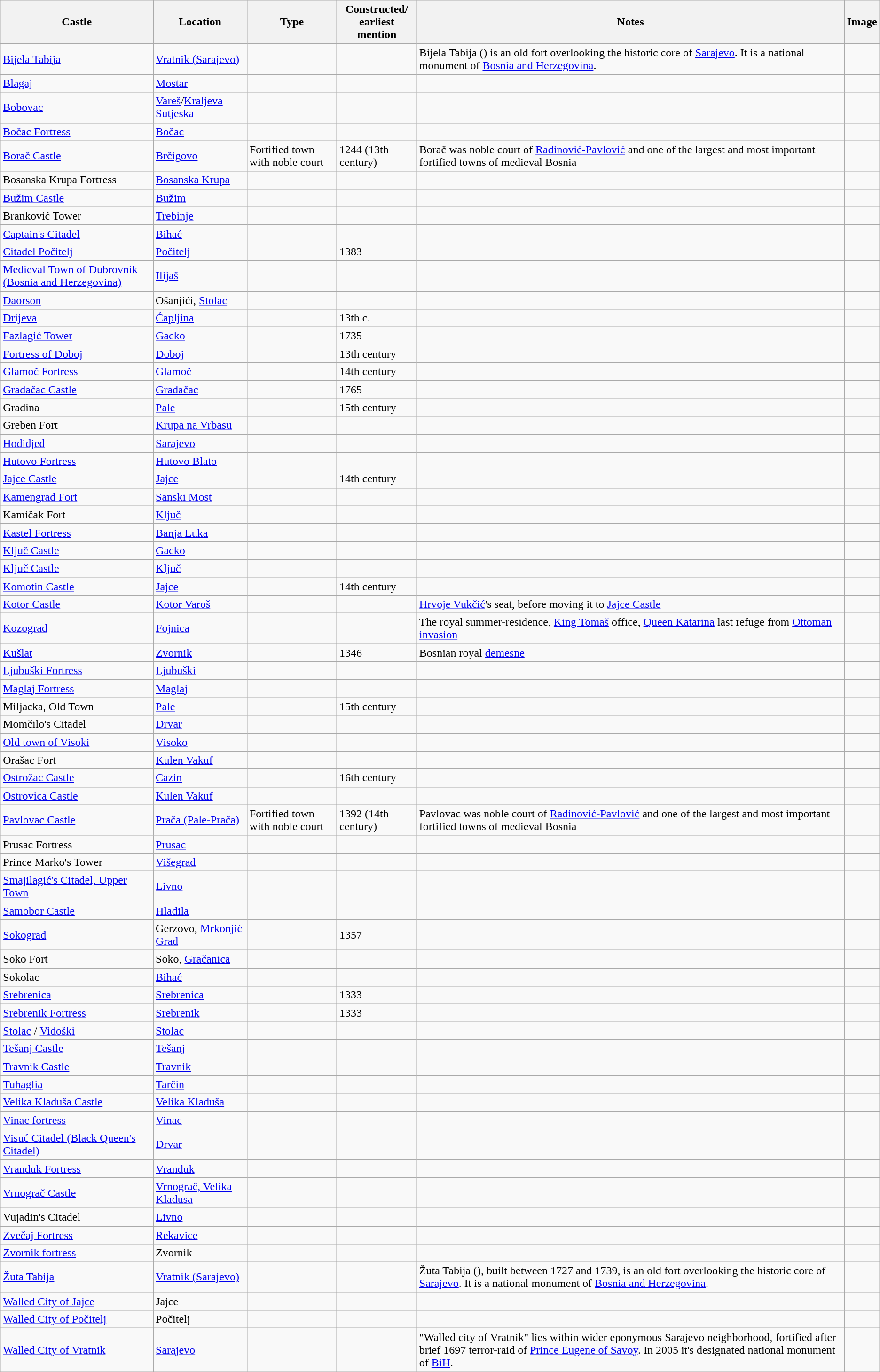<table class="wikitable sortable">
<tr>
<th>Castle</th>
<th>Location</th>
<th>Type</th>
<th>Constructed/<br>earliest mention</th>
<th class="unsortable">Notes</th>
<th class="unsortable">Image</th>
</tr>
<tr>
<td><a href='#'>Bijela Tabija</a></td>
<td><a href='#'>Vratnik (Sarajevo)</a></td>
<td></td>
<td></td>
<td>Bijela Tabija () is an old fort overlooking the historic core of <a href='#'>Sarajevo</a>. It is a national monument of <a href='#'>Bosnia and Herzegovina</a>.</td>
<td></td>
</tr>
<tr>
<td><a href='#'>Blagaj</a></td>
<td><a href='#'>Mostar</a></td>
<td></td>
<td></td>
<td></td>
<td></td>
</tr>
<tr>
<td><a href='#'>Bobovac</a></td>
<td><a href='#'>Vareš</a>/<a href='#'>Kraljeva Sutjeska</a></td>
<td></td>
<td></td>
<td></td>
<td></td>
</tr>
<tr>
<td><a href='#'>Bočac Fortress</a></td>
<td><a href='#'>Bočac</a></td>
<td></td>
<td></td>
<td></td>
<td></td>
</tr>
<tr>
<td><a href='#'>Borač Castle</a></td>
<td><a href='#'>Brčigovo</a></td>
<td>Fortified town with noble court</td>
<td>1244 (13th century)</td>
<td>Borač was noble court of <a href='#'>Radinović-Pavlović</a> and one of the largest and most important fortified towns of medieval Bosnia</td>
<td></td>
</tr>
<tr>
<td>Bosanska Krupa Fortress</td>
<td><a href='#'>Bosanska Krupa</a></td>
<td></td>
<td></td>
<td></td>
<td></td>
</tr>
<tr>
<td><a href='#'>Bužim Castle</a></td>
<td><a href='#'>Bužim</a></td>
<td></td>
<td></td>
<td></td>
<td></td>
</tr>
<tr>
<td>Branković Tower</td>
<td><a href='#'>Trebinje</a></td>
<td></td>
<td></td>
<td></td>
<td></td>
</tr>
<tr>
<td><a href='#'>Captain's Citadel</a></td>
<td><a href='#'>Bihać</a></td>
<td></td>
<td></td>
<td></td>
<td></td>
</tr>
<tr>
<td><a href='#'>Citadel Počitelj</a></td>
<td><a href='#'>Počitelj</a></td>
<td></td>
<td>1383</td>
<td></td>
<td></td>
</tr>
<tr>
<td><a href='#'>Medieval Town of Dubrovnik (Bosnia and Herzegovina)</a></td>
<td><a href='#'>Ilijaš</a></td>
<td></td>
<td></td>
<td></td>
<td></td>
</tr>
<tr>
<td><a href='#'>Daorson</a></td>
<td>Ošanjići, <a href='#'>Stolac</a></td>
<td></td>
<td></td>
<td></td>
<td></td>
</tr>
<tr>
<td><a href='#'>Drijeva</a></td>
<td><a href='#'>Ćapljina</a></td>
<td></td>
<td>13th c.</td>
<td></td>
<td></td>
</tr>
<tr>
<td><a href='#'>Fazlagić Tower</a></td>
<td><a href='#'>Gacko</a></td>
<td></td>
<td>1735</td>
<td></td>
<td></td>
</tr>
<tr>
<td><a href='#'>Fortress of Doboj</a></td>
<td><a href='#'>Doboj</a></td>
<td></td>
<td>13th century</td>
<td></td>
<td></td>
</tr>
<tr>
<td><a href='#'>Glamoč Fortress</a></td>
<td><a href='#'>Glamoč</a></td>
<td></td>
<td>14th century</td>
<td></td>
<td></td>
</tr>
<tr>
<td><a href='#'>Gradačac Castle</a></td>
<td><a href='#'>Gradačac</a></td>
<td></td>
<td>1765</td>
<td></td>
<td></td>
</tr>
<tr>
<td>Gradina</td>
<td><a href='#'>Pale</a></td>
<td></td>
<td>15th century</td>
<td></td>
<td></td>
</tr>
<tr>
<td>Greben Fort</td>
<td><a href='#'>Krupa na Vrbasu</a></td>
<td></td>
<td></td>
<td></td>
<td></td>
</tr>
<tr>
<td><a href='#'>Hodidjed</a></td>
<td><a href='#'>Sarajevo</a></td>
<td></td>
<td></td>
<td></td>
</tr>
<tr>
<td><a href='#'>Hutovo Fortress</a></td>
<td><a href='#'>Hutovo Blato</a></td>
<td></td>
<td></td>
<td></td>
<td></td>
</tr>
<tr>
<td><a href='#'>Jajce Castle</a></td>
<td><a href='#'>Jajce</a></td>
<td></td>
<td>14th century</td>
<td></td>
<td></td>
</tr>
<tr>
<td><a href='#'>Kamengrad Fort</a></td>
<td><a href='#'>Sanski Most</a></td>
<td></td>
<td></td>
<td></td>
<td></td>
</tr>
<tr>
<td>Kamičak Fort</td>
<td><a href='#'>Ključ</a></td>
<td></td>
<td></td>
<td></td>
<td></td>
</tr>
<tr>
<td><a href='#'>Kastel Fortress</a></td>
<td><a href='#'>Banja Luka</a></td>
<td></td>
<td></td>
<td></td>
<td></td>
</tr>
<tr>
<td><a href='#'>Ključ Castle</a></td>
<td><a href='#'>Gacko</a></td>
<td></td>
<td></td>
<td></td>
<td></td>
</tr>
<tr>
<td><a href='#'>Ključ Castle</a></td>
<td><a href='#'>Ključ</a></td>
<td></td>
<td></td>
<td></td>
<td></td>
</tr>
<tr>
<td><a href='#'>Komotin Castle</a></td>
<td><a href='#'>Jajce</a></td>
<td></td>
<td>14th century</td>
<td></td>
<td></td>
</tr>
<tr>
<td><a href='#'>Kotor Castle</a></td>
<td><a href='#'>Kotor Varoš</a></td>
<td></td>
<td></td>
<td><a href='#'>Hrvoje Vukčić</a>'s seat, before moving it to <a href='#'>Jajce Castle</a></td>
<td></td>
</tr>
<tr>
<td><a href='#'>Kozograd</a></td>
<td><a href='#'>Fojnica</a></td>
<td></td>
<td></td>
<td>The royal summer-residence, <a href='#'>King Tomaš</a> office, <a href='#'>Queen Katarina</a> last refuge from <a href='#'>Ottoman invasion</a></td>
<td></td>
</tr>
<tr>
<td><a href='#'>Kušlat</a></td>
<td><a href='#'>Zvornik</a></td>
<td></td>
<td>1346</td>
<td>Bosnian royal <a href='#'>demesne</a></td>
<td></td>
</tr>
<tr>
<td><a href='#'>Ljubuški Fortress</a></td>
<td><a href='#'>Ljubuški</a></td>
<td></td>
<td></td>
<td></td>
<td></td>
</tr>
<tr>
<td><a href='#'>Maglaj Fortress</a></td>
<td><a href='#'>Maglaj</a></td>
<td></td>
<td></td>
<td></td>
<td></td>
</tr>
<tr>
<td>Miljacka, Old Town</td>
<td><a href='#'>Pale</a></td>
<td></td>
<td>15th century</td>
<td></td>
<td></td>
</tr>
<tr>
<td>Momčilo's Citadel</td>
<td><a href='#'>Drvar</a></td>
<td></td>
<td></td>
<td></td>
<td></td>
</tr>
<tr>
<td><a href='#'>Old town of Visoki</a></td>
<td><a href='#'>Visoko</a></td>
<td></td>
<td></td>
<td></td>
<td></td>
</tr>
<tr>
<td>Orašac Fort</td>
<td><a href='#'>Kulen Vakuf</a></td>
<td></td>
<td></td>
<td></td>
<td></td>
</tr>
<tr>
<td><a href='#'>Ostrožac Castle</a></td>
<td><a href='#'>Cazin</a></td>
<td></td>
<td>16th century</td>
<td></td>
<td></td>
</tr>
<tr>
<td><a href='#'>Ostrovica Castle</a></td>
<td><a href='#'>Kulen Vakuf</a></td>
<td></td>
<td></td>
<td></td>
<td></td>
</tr>
<tr>
<td><a href='#'>Pavlovac Castle</a></td>
<td><a href='#'>Prača (Pale-Prača)</a></td>
<td>Fortified town with noble court</td>
<td>1392 (14th century)</td>
<td>Pavlovac was noble court of <a href='#'>Radinović-Pavlović</a> and one of the largest and most important fortified towns of medieval Bosnia</td>
<td></td>
</tr>
<tr>
<td>Prusac Fortress</td>
<td><a href='#'>Prusac</a></td>
<td></td>
<td></td>
<td></td>
<td></td>
</tr>
<tr>
<td>Prince Marko's Tower</td>
<td><a href='#'>Višegrad</a></td>
<td></td>
<td></td>
<td></td>
<td></td>
</tr>
<tr>
<td><a href='#'>Smajilagić's Citadel, Upper Town</a></td>
<td><a href='#'>Livno</a></td>
<td></td>
<td></td>
<td></td>
<td></td>
</tr>
<tr>
<td><a href='#'>Samobor Castle</a></td>
<td><a href='#'>Hladila</a></td>
<td></td>
<td></td>
<td></td>
<td><br></td>
</tr>
<tr>
<td><a href='#'>Sokograd</a></td>
<td>Gerzovo, <a href='#'>Mrkonjić Grad</a></td>
<td></td>
<td>1357</td>
<td></td>
<td></td>
</tr>
<tr>
<td>Soko Fort</td>
<td>Soko, <a href='#'>Gračanica</a></td>
<td></td>
<td></td>
<td></td>
<td></td>
</tr>
<tr>
<td>Sokolac</td>
<td><a href='#'>Bihać</a></td>
<td></td>
<td></td>
<td></td>
<td></td>
</tr>
<tr>
<td><a href='#'>Srebrenica</a></td>
<td><a href='#'>Srebrenica</a></td>
<td></td>
<td>1333</td>
<td></td>
<td></td>
</tr>
<tr>
<td><a href='#'>Srebrenik Fortress</a></td>
<td><a href='#'>Srebrenik</a></td>
<td></td>
<td>1333</td>
<td></td>
<td></td>
</tr>
<tr>
<td><a href='#'>Stolac</a> / <a href='#'>Vidoški</a></td>
<td><a href='#'>Stolac</a></td>
<td></td>
<td></td>
<td></td>
<td></td>
</tr>
<tr>
<td><a href='#'>Tešanj Castle</a></td>
<td><a href='#'>Tešanj</a></td>
<td></td>
<td></td>
<td></td>
<td></td>
</tr>
<tr>
<td><a href='#'>Travnik Castle</a></td>
<td><a href='#'>Travnik</a></td>
<td></td>
<td></td>
<td></td>
<td></td>
</tr>
<tr>
<td><a href='#'>Tuhaglia</a></td>
<td><a href='#'>Tarčin</a></td>
<td></td>
<td></td>
<td></td>
<td></td>
</tr>
<tr>
<td><a href='#'>Velika Kladuša Castle</a></td>
<td><a href='#'>Velika Kladuša</a></td>
<td></td>
<td></td>
<td></td>
<td></td>
</tr>
<tr>
<td><a href='#'>Vinac fortress</a></td>
<td><a href='#'>Vinac</a></td>
<td></td>
<td></td>
<td></td>
<td></td>
</tr>
<tr>
<td><a href='#'>Visuć Citadel (Black Queen's Citadel)</a></td>
<td><a href='#'>Drvar</a></td>
<td></td>
<td></td>
<td></td>
<td></td>
</tr>
<tr>
<td><a href='#'>Vranduk Fortress</a></td>
<td><a href='#'>Vranduk</a></td>
<td></td>
<td></td>
<td></td>
<td></td>
</tr>
<tr>
<td><a href='#'>Vrnograč Castle</a></td>
<td><a href='#'>Vrnograč, Velika Kladusa</a></td>
<td></td>
<td></td>
<td></td>
<td></td>
</tr>
<tr>
<td>Vujadin's Citadel</td>
<td><a href='#'>Livno</a></td>
<td></td>
<td></td>
<td></td>
<td></td>
</tr>
<tr>
<td><a href='#'>Zvečaj Fortress</a></td>
<td><a href='#'>Rekavice</a></td>
<td></td>
<td></td>
<td></td>
<td></td>
</tr>
<tr>
<td><a href='#'>Zvornik fortress</a></td>
<td>Zvornik</td>
<td></td>
<td></td>
<td></td>
<td></td>
</tr>
<tr>
<td><a href='#'>Žuta Tabija</a></td>
<td><a href='#'>Vratnik (Sarajevo)</a></td>
<td></td>
<td></td>
<td>Žuta Tabija (), built between 1727 and 1739, is an old fort overlooking the historic core of <a href='#'>Sarajevo</a>. It is a national monument of <a href='#'>Bosnia and Herzegovina</a>.</td>
<td></td>
</tr>
<tr>
<td><a href='#'>Walled City of Jajce</a></td>
<td>Jajce</td>
<td></td>
<td></td>
<td></td>
<td></td>
</tr>
<tr>
<td><a href='#'>Walled City of Počitelj</a></td>
<td>Počitelj</td>
<td></td>
<td></td>
<td></td>
<td></td>
</tr>
<tr>
<td><a href='#'>Walled City of Vratnik</a></td>
<td><a href='#'>Sarajevo</a></td>
<td></td>
<td></td>
<td>"Walled city of Vratnik" lies within wider eponymous Sarajevo neighborhood, fortified after brief 1697 terror-raid of <a href='#'>Prince Eugene of Savoy</a>. In 2005 it's designated national monument of <a href='#'>BiH</a>.</td>
<td></td>
</tr>
</table>
